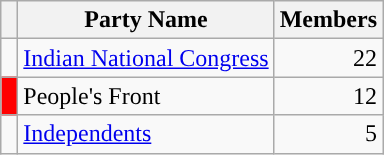<table class="wikitable Sortable" border="2">
<tr valign="top">
<th></th>
<th>Party Name</th>
<th>Members</th>
</tr>
<tr>
<td style="background-color:"> </td>
<td style="text-align:left;"><a href='#'>Indian National Congress</a></td>
<td align="right">22</td>
</tr>
<tr>
<td style="background-color:#FF0000"> </td>
<td style="text-align:left;">People's Front</td>
<td align="right">12</td>
</tr>
<tr>
<td style="background-color:"> </td>
<td style="text-align:left;"><a href='#'>Independents</a></td>
<td align="right">5</td>
</tr>
</table>
